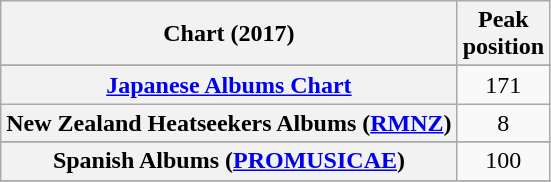<table class="wikitable sortable plainrowheaders" style="text-align:center">
<tr>
<th scope="col">Chart (2017)</th>
<th scope="col">Peak<br> position</th>
</tr>
<tr>
</tr>
<tr>
</tr>
<tr>
</tr>
<tr>
</tr>
<tr>
</tr>
<tr>
</tr>
<tr>
</tr>
<tr>
</tr>
<tr>
<th scope="row"><a href='#'>Japanese Albums Chart</a></th>
<td align="center">171</td>
</tr>
<tr>
<th scope="row">New Zealand Heatseekers Albums (<a href='#'>RMNZ</a>)</th>
<td>8</td>
</tr>
<tr>
</tr>
<tr>
</tr>
<tr>
<th scope="row">Spanish Albums (<a href='#'>PROMUSICAE</a>)</th>
<td>100</td>
</tr>
<tr>
</tr>
<tr>
</tr>
<tr>
</tr>
<tr>
</tr>
<tr>
</tr>
<tr>
</tr>
<tr>
</tr>
</table>
